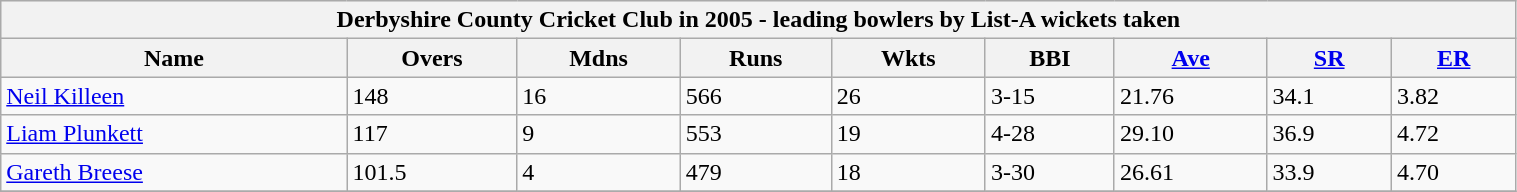<table class="wikitable" width="80%">
<tr bgcolor="#efefef">
<th colspan=9>Derbyshire County Cricket Club in 2005 - leading bowlers by List-A wickets taken</th>
</tr>
<tr bgcolor="#efefef">
<th>Name</th>
<th>Overs</th>
<th>Mdns</th>
<th>Runs</th>
<th>Wkts</th>
<th>BBI</th>
<th><a href='#'>Ave</a></th>
<th><a href='#'>SR</a></th>
<th><a href='#'>ER</a></th>
</tr>
<tr>
<td><a href='#'>Neil Killeen</a></td>
<td>148</td>
<td>16</td>
<td>566</td>
<td>26</td>
<td>3-15</td>
<td>21.76</td>
<td>34.1</td>
<td>3.82</td>
</tr>
<tr>
<td><a href='#'>Liam Plunkett</a></td>
<td>117</td>
<td>9</td>
<td>553</td>
<td>19</td>
<td>4-28</td>
<td>29.10</td>
<td>36.9</td>
<td>4.72</td>
</tr>
<tr>
<td><a href='#'>Gareth Breese</a></td>
<td>101.5</td>
<td>4</td>
<td>479</td>
<td>18</td>
<td>3-30</td>
<td>26.61</td>
<td>33.9</td>
<td>4.70</td>
</tr>
<tr>
</tr>
</table>
